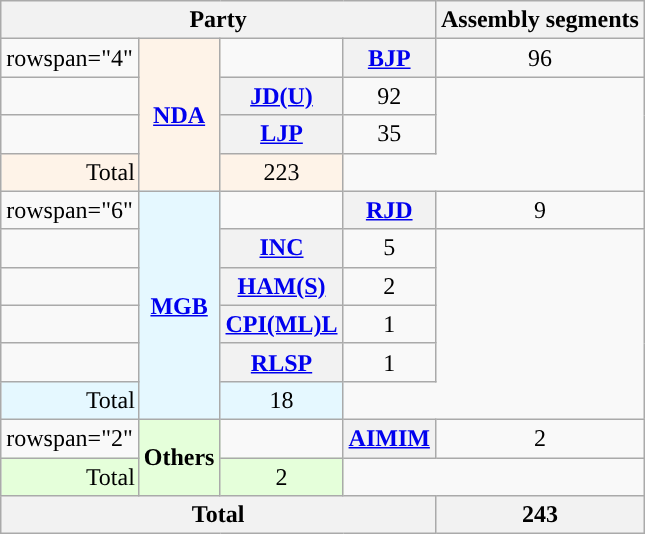<table class="wikitable" style="text-align:center">
<tr>
<th colspan=4>Party</th>
<th>Assembly segments</th>
</tr>
<tr>
<td>rowspan="4" </td>
<th rowspan="4"style="background:#fef3e8"><a href='#'>NDA</a></th>
<td></td>
<th><a href='#'>BJP</a></th>
<td>96</td>
</tr>
<tr>
<td></td>
<th><a href='#'>JD(U)</a></th>
<td>92</td>
</tr>
<tr>
<td></td>
<th><a href='#'>LJP</a></th>
<td>35</td>
</tr>
<tr>
<td colspan="2"style="background:#fef3e8">Total</td>
<td style="background:#fef3e8">223</td>
</tr>
<tr>
<td>rowspan="6" </td>
<th rowspan="6"style="background:#E5F8FF"><a href='#'>MGB</a></th>
<td></td>
<th><a href='#'>RJD</a></th>
<td>9</td>
</tr>
<tr>
<td></td>
<th><a href='#'>INC</a></th>
<td>5</td>
</tr>
<tr>
<td></td>
<th><a href='#'>HAM(S)</a></th>
<td>2</td>
</tr>
<tr>
<td></td>
<th><a href='#'>CPI(ML)L</a></th>
<td>1</td>
</tr>
<tr>
<td></td>
<th><a href='#'>RLSP</a></th>
<td>1</td>
</tr>
<tr>
<td colspan="2"style="background:#E5F8FF">Total</td>
<td style="background:#E5F8FF">18</td>
</tr>
<tr>
<td>rowspan="2" </td>
<th rowspan="2"style="background:#E5FFDA">Others</th>
<td></td>
<th><a href='#'>AIMIM</a></th>
<td>2</td>
</tr>
<tr>
<td colspan="2"style="background:#E5FFDA">Total</td>
<td style="background:#E5FFDA">2</td>
</tr>
<tr>
<th colspan="4">Total</th>
<th>243</th>
</tr>
</table>
